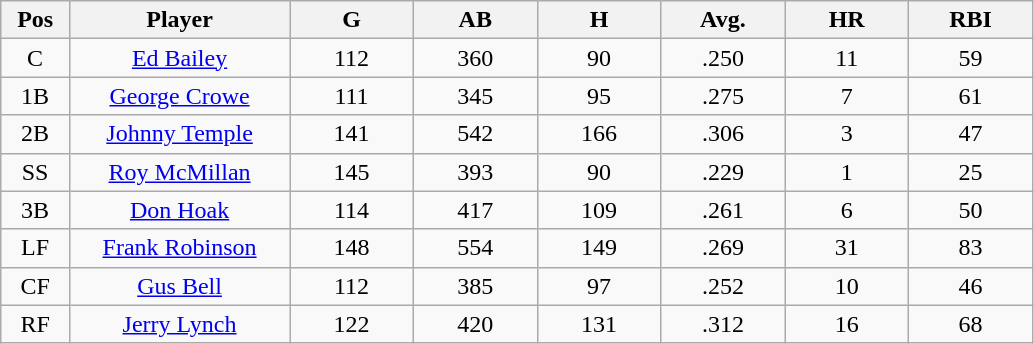<table class="wikitable sortable">
<tr>
<th bgcolor="#DDDDFF" width="5%">Pos</th>
<th bgcolor="#DDDDFF" width="16%">Player</th>
<th bgcolor="#DDDDFF" width="9%">G</th>
<th bgcolor="#DDDDFF" width="9%">AB</th>
<th bgcolor="#DDDDFF" width="9%">H</th>
<th bgcolor="#DDDDFF" width="9%">Avg.</th>
<th bgcolor="#DDDDFF" width="9%">HR</th>
<th bgcolor="#DDDDFF" width="9%">RBI</th>
</tr>
<tr align="center">
<td>C</td>
<td><a href='#'>Ed Bailey</a></td>
<td>112</td>
<td>360</td>
<td>90</td>
<td>.250</td>
<td>11</td>
<td>59</td>
</tr>
<tr align="center">
<td>1B</td>
<td><a href='#'>George Crowe</a></td>
<td>111</td>
<td>345</td>
<td>95</td>
<td>.275</td>
<td>7</td>
<td>61</td>
</tr>
<tr align="center">
<td>2B</td>
<td><a href='#'>Johnny Temple</a></td>
<td>141</td>
<td>542</td>
<td>166</td>
<td>.306</td>
<td>3</td>
<td>47</td>
</tr>
<tr align="center">
<td>SS</td>
<td><a href='#'>Roy McMillan</a></td>
<td>145</td>
<td>393</td>
<td>90</td>
<td>.229</td>
<td>1</td>
<td>25</td>
</tr>
<tr align="center">
<td>3B</td>
<td><a href='#'>Don Hoak</a></td>
<td>114</td>
<td>417</td>
<td>109</td>
<td>.261</td>
<td>6</td>
<td>50</td>
</tr>
<tr align="center">
<td>LF</td>
<td><a href='#'>Frank Robinson</a></td>
<td>148</td>
<td>554</td>
<td>149</td>
<td>.269</td>
<td>31</td>
<td>83</td>
</tr>
<tr align="center">
<td>CF</td>
<td><a href='#'>Gus Bell</a></td>
<td>112</td>
<td>385</td>
<td>97</td>
<td>.252</td>
<td>10</td>
<td>46</td>
</tr>
<tr align="center">
<td>RF</td>
<td><a href='#'>Jerry Lynch</a></td>
<td>122</td>
<td>420</td>
<td>131</td>
<td>.312</td>
<td>16</td>
<td>68</td>
</tr>
</table>
